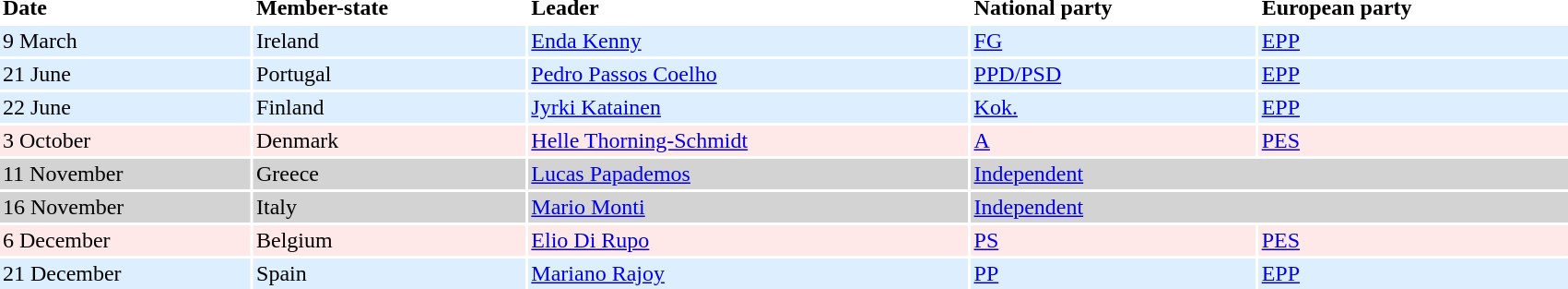<table border=0 cellpadding=2 cellspacing=2 width=90%>
<tr ----bgcolor=lightgrey>
<td><strong>Date</strong></td>
<td><strong>Member-state</strong></td>
<td><strong>Leader</strong></td>
<td><strong>National party</strong></td>
<td><strong>European party</strong></td>
</tr>
<tr ---- bgcolor=#DDEEFF>
<td>9 March</td>
<td>Ireland</td>
<td><a href='#'>Enda Kenny</a></td>
<td><a href='#'>FG</a></td>
<td><a href='#'>EPP</a></td>
</tr>
<tr ---- bgcolor=#DDEEFF>
<td>21 June</td>
<td>Portugal</td>
<td><a href='#'>Pedro Passos Coelho</a></td>
<td><a href='#'>PPD/PSD</a></td>
<td><a href='#'>EPP</a></td>
</tr>
<tr ---- bgcolor=#DDEEFF>
<td>22 June</td>
<td>Finland</td>
<td><a href='#'>Jyrki Katainen</a></td>
<td><a href='#'>Kok.</a></td>
<td><a href='#'>EPP</a></td>
</tr>
<tr ---- bgcolor=#FFE8E8>
<td>3 October</td>
<td>Denmark</td>
<td><a href='#'>Helle Thorning-Schmidt</a></td>
<td><a href='#'>A</a></td>
<td><a href='#'>PES</a></td>
</tr>
<tr ---- bgcolor=lightgrey>
<td>11 November</td>
<td>Greece</td>
<td><a href='#'>Lucas Papademos</a></td>
<td colspan=2><a href='#'>Independent</a></td>
</tr>
<tr ---- bgcolor=lightgrey>
<td>16 November</td>
<td>Italy</td>
<td><a href='#'>Mario Monti</a></td>
<td colspan=2><a href='#'>Independent</a></td>
</tr>
<tr ---- bgcolor=#FFE8E8>
<td>6 December</td>
<td>Belgium</td>
<td><a href='#'>Elio Di Rupo</a></td>
<td><a href='#'>PS</a></td>
<td><a href='#'>PES</a></td>
</tr>
<tr ---- bgcolor=#DDEEFF>
<td>21 December</td>
<td>Spain</td>
<td><a href='#'>Mariano Rajoy</a></td>
<td><a href='#'>PP</a></td>
<td><a href='#'>EPP</a></td>
</tr>
</table>
